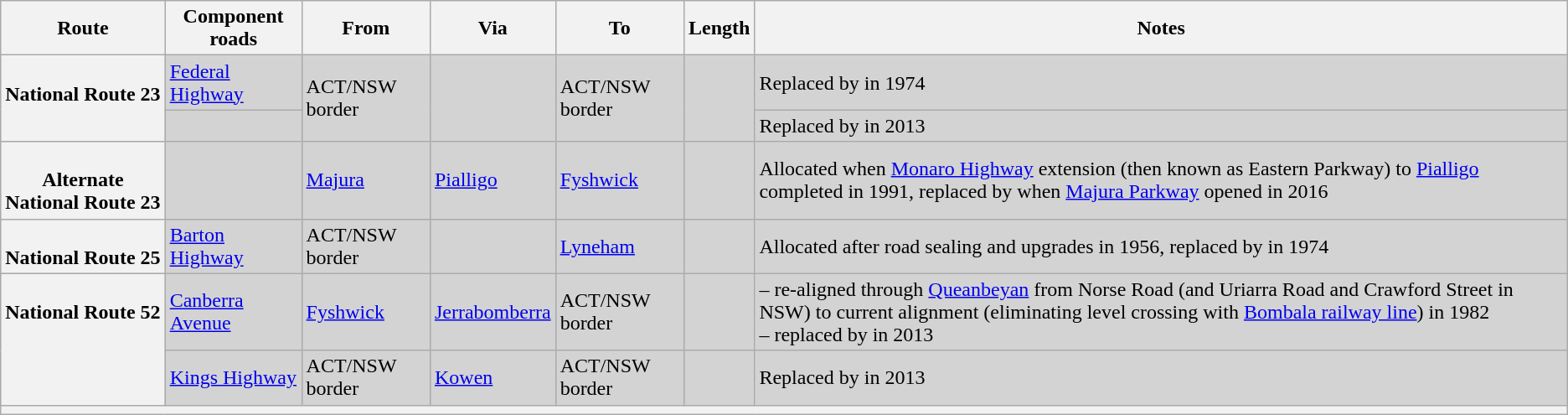<table class="wikitable sortable">
<tr>
<th scope="col">Route</th>
<th scope="col">Component roads</th>
<th scope="col">From</th>
<th scope="col">Via</th>
<th scope="col">To</th>
<th scope="col">Length</th>
<th scope="col">Notes</th>
</tr>
<tr style="background:#d3d3d3;">
<th rowspan="2" style="vertical-align:top; white-space:nowrap;"><br>National Route 23</th>
<td><a href='#'>Federal Highway</a></td>
<td rowspan="2">ACT/NSW border</td>
<td rowspan="2"></td>
<td rowspan="2">ACT/NSW border</td>
<td rowspan="2"></td>
<td>Replaced by  in 1974</td>
</tr>
<tr style="background:#d3d3d3;">
<td></td>
<td>Replaced by  in 2013</td>
</tr>
<tr style="background:#d3d3d3;">
<th style="vertical-align:top; white-space:nowrap;"><br>Alternate<br>National Route 23</th>
<td></td>
<td><a href='#'>Majura</a></td>
<td><a href='#'>Pialligo</a></td>
<td><a href='#'>Fyshwick</a></td>
<td></td>
<td>Allocated when <a href='#'>Monaro Highway</a> extension (then known as Eastern Parkway) to <a href='#'>Pialligo</a> completed in 1991, replaced by  when <a href='#'>Majura Parkway</a> opened in 2016</td>
</tr>
<tr style="background:#d3d3d3;">
<th style="vertical-align:top; white-space:nowrap;"><br>National Route 25</th>
<td><a href='#'>Barton Highway</a></td>
<td>ACT/NSW border</td>
<td></td>
<td><a href='#'>Lyneham</a></td>
<td></td>
<td>Allocated after road sealing and upgrades in 1956, replaced by  in 1974</td>
</tr>
<tr style="background:#d3d3d3;">
<th rowspan="2" style="vertical-align:top; white-space:nowrap;"><br>National Route 52</th>
<td><a href='#'>Canberra Avenue</a></td>
<td><a href='#'>Fyshwick</a></td>
<td><a href='#'>Jerrabomberra</a></td>
<td>ACT/NSW border</td>
<td></td>
<td>– re-aligned through <a href='#'>Queanbeyan</a> from Norse Road (and Uriarra Road and Crawford Street in NSW) to current alignment (eliminating level crossing with <a href='#'>Bombala railway line</a>) in 1982<br>– replaced by  in 2013</td>
</tr>
<tr style="background:#d3d3d3;">
<td><a href='#'>Kings Highway</a></td>
<td>ACT/NSW border</td>
<td><a href='#'>Kowen</a></td>
<td>ACT/NSW border</td>
<td></td>
<td>Replaced by  in 2013</td>
</tr>
<tr>
<td colspan="7" style="text-align:center; background:#f2f2f2;"></td>
</tr>
</table>
